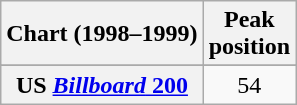<table class="wikitable sortable plainrowheaders" style="text-align:center">
<tr>
<th scope="col">Chart (1998–1999)</th>
<th scope="col">Peak<br>position</th>
</tr>
<tr>
</tr>
<tr>
</tr>
<tr>
</tr>
<tr>
</tr>
<tr>
<th scope="row">US <a href='#'><em>Billboard</em> 200</a></th>
<td>54</td>
</tr>
</table>
